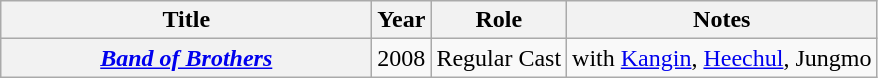<table class="wikitable plainrowheaders">
<tr>
<th style="width:15em;">Title</th>
<th>Year</th>
<th>Role</th>
<th>Notes</th>
</tr>
<tr>
<th scope=row><em><a href='#'>Band of Brothers</a></em></th>
<td>2008</td>
<td>Regular Cast</td>
<td>with <a href='#'>Kangin</a>, <a href='#'>Heechul</a>, Jungmo</td>
</tr>
</table>
